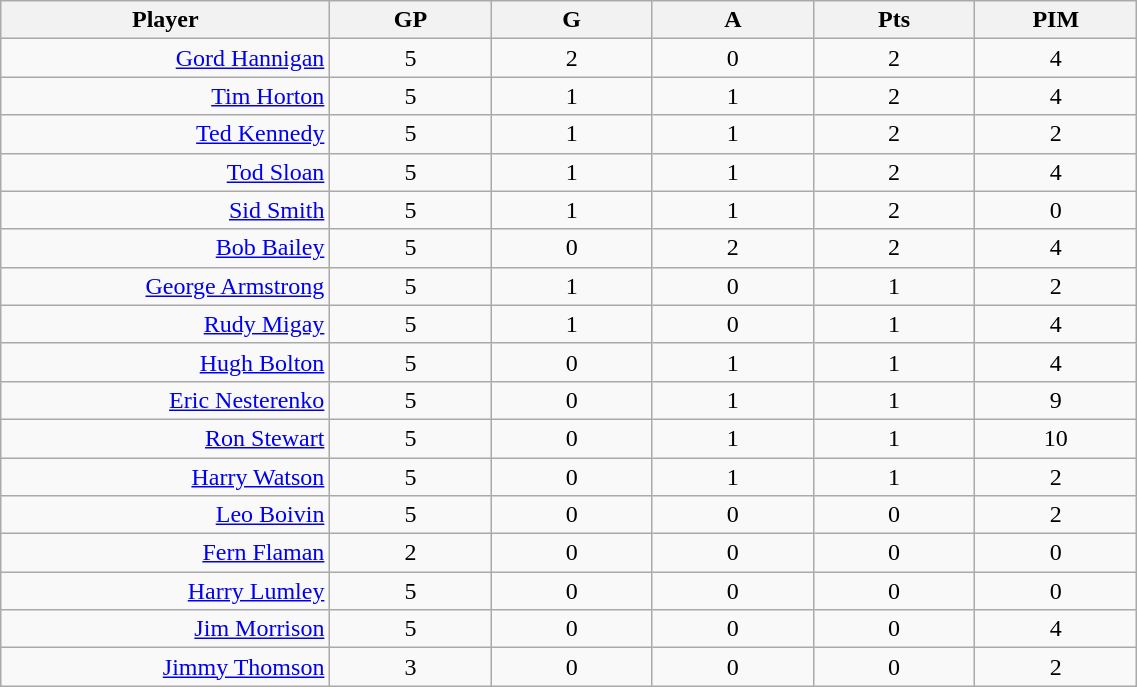<table class="wikitable sortable" width="60%">
<tr ALIGN="center">
<th bgcolor="#DDDDFF" width="10%">Player</th>
<th bgcolor="#DDDDFF" width="5%">GP</th>
<th bgcolor="#DDDDFF" width="5%">G</th>
<th bgcolor="#DDDDFF" width="5%">A</th>
<th bgcolor="#DDDDFF" width="5%">Pts</th>
<th bgcolor="#DDDDFF" width="5%">PIM</th>
</tr>
<tr align="center">
<td align="right"><a href='#'>Gord Hannigan</a></td>
<td>5</td>
<td>2</td>
<td>0</td>
<td>2</td>
<td>4</td>
</tr>
<tr align="center">
<td align="right"><a href='#'>Tim Horton</a></td>
<td>5</td>
<td>1</td>
<td>1</td>
<td>2</td>
<td>4</td>
</tr>
<tr align="center">
<td align="right"><a href='#'>Ted Kennedy</a></td>
<td>5</td>
<td>1</td>
<td>1</td>
<td>2</td>
<td>2</td>
</tr>
<tr align="center">
<td align="right"><a href='#'>Tod Sloan</a></td>
<td>5</td>
<td>1</td>
<td>1</td>
<td>2</td>
<td>4</td>
</tr>
<tr align="center">
<td align="right"><a href='#'>Sid Smith</a></td>
<td>5</td>
<td>1</td>
<td>1</td>
<td>2</td>
<td>0</td>
</tr>
<tr align="center">
<td align="right"><a href='#'>Bob Bailey</a></td>
<td>5</td>
<td>0</td>
<td>2</td>
<td>2</td>
<td>4</td>
</tr>
<tr align="center">
<td align="right"><a href='#'>George Armstrong</a></td>
<td>5</td>
<td>1</td>
<td>0</td>
<td>1</td>
<td>2</td>
</tr>
<tr align="center">
<td align="right"><a href='#'>Rudy Migay</a></td>
<td>5</td>
<td>1</td>
<td>0</td>
<td>1</td>
<td>4</td>
</tr>
<tr align="center">
<td align="right"><a href='#'>Hugh Bolton</a></td>
<td>5</td>
<td>0</td>
<td>1</td>
<td>1</td>
<td>4</td>
</tr>
<tr align="center">
<td align="right"><a href='#'>Eric Nesterenko</a></td>
<td>5</td>
<td>0</td>
<td>1</td>
<td>1</td>
<td>9</td>
</tr>
<tr align="center">
<td align="right"><a href='#'>Ron Stewart</a></td>
<td>5</td>
<td>0</td>
<td>1</td>
<td>1</td>
<td>10</td>
</tr>
<tr align="center">
<td align="right"><a href='#'>Harry Watson</a></td>
<td>5</td>
<td>0</td>
<td>1</td>
<td>1</td>
<td>2</td>
</tr>
<tr align="center">
<td align="right"><a href='#'>Leo Boivin</a></td>
<td>5</td>
<td>0</td>
<td>0</td>
<td>0</td>
<td>2</td>
</tr>
<tr align="center">
<td align="right"><a href='#'>Fern Flaman</a></td>
<td>2</td>
<td>0</td>
<td>0</td>
<td>0</td>
<td>0</td>
</tr>
<tr align="center">
<td align="right"><a href='#'>Harry Lumley</a></td>
<td>5</td>
<td>0</td>
<td>0</td>
<td>0</td>
<td>0</td>
</tr>
<tr align="center">
<td align="right"><a href='#'>Jim Morrison</a></td>
<td>5</td>
<td>0</td>
<td>0</td>
<td>0</td>
<td>4</td>
</tr>
<tr align="center">
<td align="right"><a href='#'>Jimmy Thomson</a></td>
<td>3</td>
<td>0</td>
<td>0</td>
<td>0</td>
<td>2</td>
</tr>
</table>
